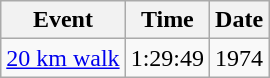<table class="wikitable">
<tr>
<th>Event</th>
<th>Time</th>
<th>Date</th>
</tr>
<tr>
<td><a href='#'>20 km walk</a></td>
<td>1:29:49</td>
<td>1974</td>
</tr>
</table>
